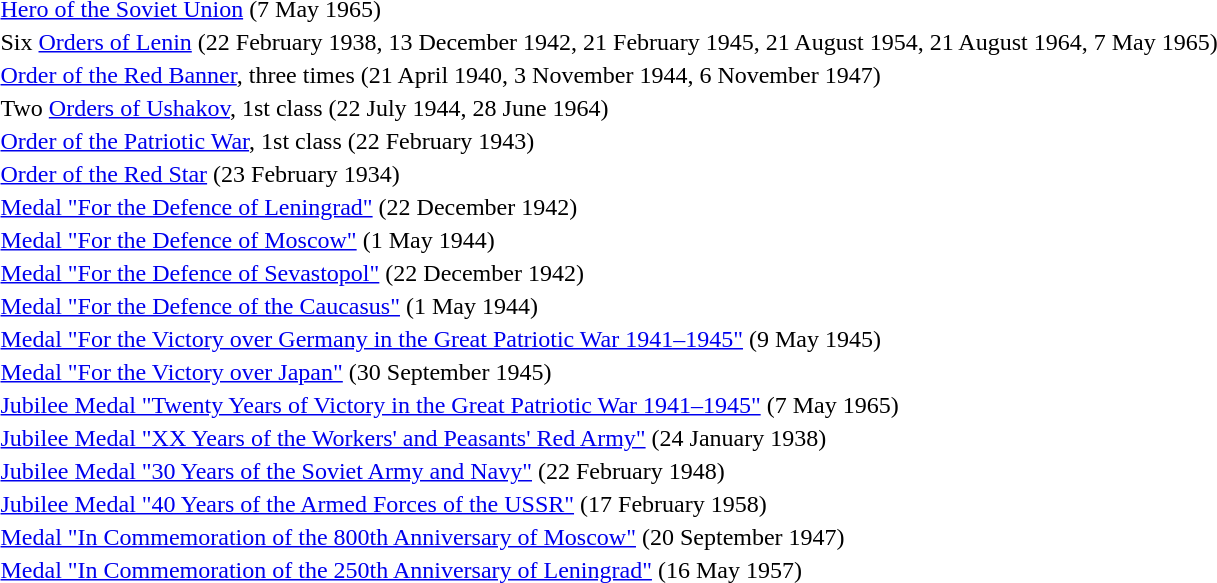<table>
<tr>
<td></td>
<td><a href='#'>Hero of the Soviet Union</a> (7 May 1965)</td>
</tr>
<tr>
<td></td>
<td>Six <a href='#'>Orders of Lenin</a> (22 February 1938, 13 December 1942, 21 February 1945, 21 August 1954, 21 August 1964, 7 May 1965)</td>
</tr>
<tr>
<td></td>
<td><a href='#'>Order of the Red Banner</a>, three times (21 April 1940, 3 November 1944, 6 November 1947)</td>
</tr>
<tr>
<td></td>
<td>Two <a href='#'>Orders of Ushakov</a>, 1st class (22 July 1944, 28 June 1964)</td>
</tr>
<tr>
<td></td>
<td><a href='#'>Order of the Patriotic War</a>, 1st class (22 February 1943)</td>
</tr>
<tr>
<td></td>
<td><a href='#'>Order of the Red Star</a> (23 February 1934)</td>
</tr>
<tr>
<td></td>
<td><a href='#'>Medal "For the Defence of Leningrad"</a> (22 December 1942)</td>
</tr>
<tr>
<td></td>
<td><a href='#'>Medal "For the Defence of Moscow"</a> (1 May 1944)</td>
</tr>
<tr>
<td></td>
<td><a href='#'>Medal "For the Defence of Sevastopol"</a> (22 December 1942)</td>
</tr>
<tr>
<td></td>
<td><a href='#'>Medal "For the Defence of the Caucasus"</a> (1 May 1944)</td>
</tr>
<tr>
<td></td>
<td><a href='#'>Medal "For the Victory over Germany in the Great Patriotic War 1941–1945"</a> (9 May 1945)</td>
</tr>
<tr>
<td></td>
<td><a href='#'>Medal "For the Victory over Japan"</a> (30 September 1945)</td>
</tr>
<tr>
<td></td>
<td><a href='#'>Jubilee Medal "Twenty Years of Victory in the Great Patriotic War 1941–1945"</a> (7 May 1965)</td>
</tr>
<tr>
<td></td>
<td><a href='#'>Jubilee Medal "XX Years of the Workers' and Peasants' Red Army"</a> (24 January 1938)</td>
</tr>
<tr>
<td></td>
<td><a href='#'>Jubilee Medal "30 Years of the Soviet Army and Navy"</a> (22 February 1948)</td>
</tr>
<tr>
<td></td>
<td><a href='#'>Jubilee Medal "40 Years of the Armed Forces of the USSR"</a> (17 February 1958)</td>
</tr>
<tr>
<td></td>
<td><a href='#'>Medal "In Commemoration of the 800th Anniversary of Moscow"</a> (20 September 1947)</td>
</tr>
<tr>
<td></td>
<td><a href='#'>Medal "In Commemoration of the 250th Anniversary of Leningrad"</a> (16 May 1957)</td>
</tr>
<tr>
</tr>
</table>
